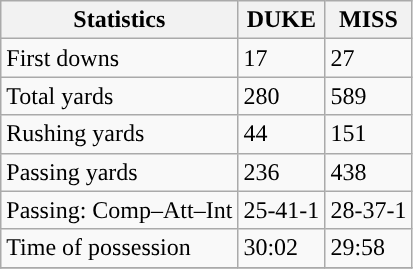<table class="wikitable" style="float: left;">
<tr>
<th>Statistics</th>
<th>DUKE</th>
<th>MISS</th>
</tr>
<tr>
<td>First downs</td>
<td>17</td>
<td>27</td>
</tr>
<tr>
<td>Total yards</td>
<td>280</td>
<td>589</td>
</tr>
<tr>
<td>Rushing yards</td>
<td>44</td>
<td>151</td>
</tr>
<tr>
<td>Passing yards</td>
<td>236</td>
<td>438</td>
</tr>
<tr>
<td>Passing: Comp–Att–Int</td>
<td>25-41-1</td>
<td>28-37-1</td>
</tr>
<tr>
<td>Time of possession</td>
<td>30:02</td>
<td>29:58</td>
</tr>
<tr>
</tr>
</table>
